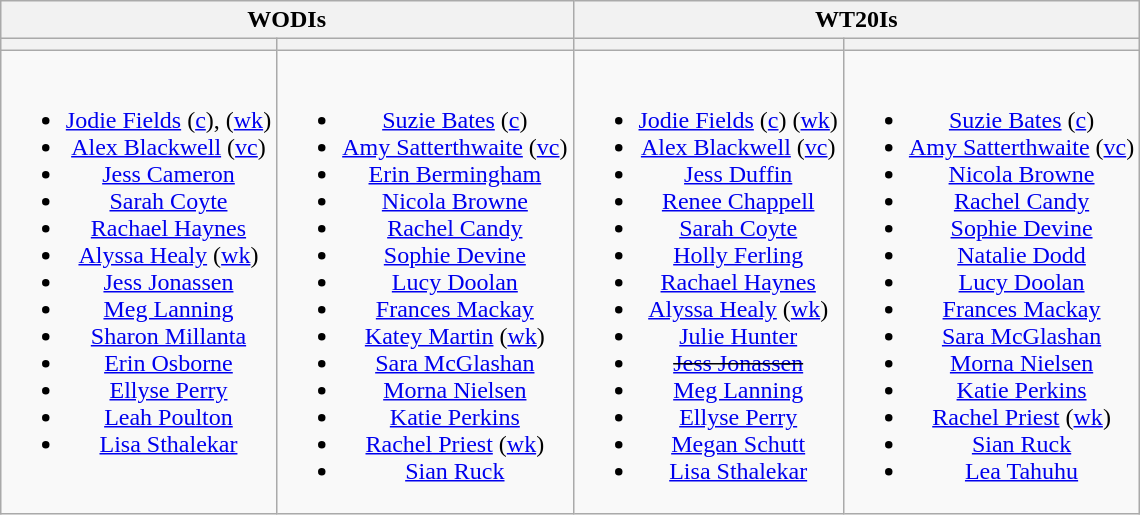<table class="wikitable" style="text-align:center; margin:auto">
<tr>
<th colspan=2>WODIs</th>
<th colspan=2>WT20Is</th>
</tr>
<tr>
<th></th>
<th></th>
<th></th>
<th></th>
</tr>
<tr style="vertical-align:top">
<td><br><ul><li><a href='#'>Jodie Fields</a> (<a href='#'>c</a>), (<a href='#'>wk</a>)</li><li><a href='#'>Alex Blackwell</a> (<a href='#'>vc</a>)</li><li><a href='#'>Jess Cameron</a></li><li><a href='#'>Sarah Coyte</a></li><li><a href='#'>Rachael Haynes</a></li><li><a href='#'>Alyssa Healy</a> (<a href='#'>wk</a>)</li><li><a href='#'>Jess Jonassen</a></li><li><a href='#'>Meg Lanning</a></li><li><a href='#'>Sharon Millanta</a></li><li><a href='#'>Erin Osborne</a></li><li><a href='#'>Ellyse Perry</a></li><li><a href='#'>Leah Poulton</a></li><li><a href='#'>Lisa Sthalekar</a></li></ul></td>
<td><br><ul><li><a href='#'>Suzie Bates</a> (<a href='#'>c</a>)</li><li><a href='#'>Amy Satterthwaite</a> (<a href='#'>vc</a>)</li><li><a href='#'>Erin Bermingham</a></li><li><a href='#'>Nicola Browne</a></li><li><a href='#'>Rachel Candy</a></li><li><a href='#'>Sophie Devine</a></li><li><a href='#'>Lucy Doolan</a></li><li><a href='#'>Frances Mackay</a></li><li><a href='#'>Katey Martin</a> (<a href='#'>wk</a>)</li><li><a href='#'>Sara McGlashan</a></li><li><a href='#'>Morna Nielsen</a></li><li><a href='#'>Katie Perkins</a></li><li><a href='#'>Rachel Priest</a> (<a href='#'>wk</a>)</li><li><a href='#'>Sian Ruck</a></li></ul></td>
<td><br><ul><li><a href='#'>Jodie Fields</a> (<a href='#'>c</a>) (<a href='#'>wk</a>)</li><li><a href='#'>Alex Blackwell</a> (<a href='#'>vc</a>)</li><li><a href='#'>Jess Duffin </a></li><li><a href='#'>Renee Chappell</a></li><li><a href='#'>Sarah Coyte</a></li><li><a href='#'>Holly Ferling</a></li><li><a href='#'>Rachael Haynes</a></li><li><a href='#'>Alyssa Healy</a> (<a href='#'>wk</a>)</li><li><a href='#'>Julie Hunter</a></li><li><s><a href='#'>Jess Jonassen</a></s></li><li><a href='#'>Meg Lanning</a></li><li><a href='#'>Ellyse Perry</a></li><li><a href='#'>Megan Schutt</a></li><li><a href='#'>Lisa Sthalekar</a></li></ul></td>
<td><br><ul><li><a href='#'>Suzie Bates</a> (<a href='#'>c</a>)</li><li><a href='#'>Amy Satterthwaite</a> (<a href='#'>vc</a>)</li><li><a href='#'>Nicola Browne</a></li><li><a href='#'>Rachel Candy</a></li><li><a href='#'>Sophie Devine</a></li><li><a href='#'>Natalie Dodd</a></li><li><a href='#'>Lucy Doolan</a></li><li><a href='#'>Frances Mackay</a></li><li><a href='#'>Sara McGlashan</a></li><li><a href='#'>Morna Nielsen</a></li><li><a href='#'>Katie Perkins</a></li><li><a href='#'>Rachel Priest</a> (<a href='#'>wk</a>)</li><li><a href='#'>Sian Ruck</a></li><li><a href='#'>Lea Tahuhu</a></li></ul></td>
</tr>
</table>
